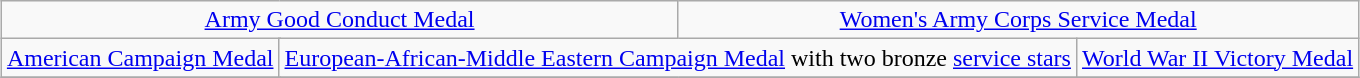<table class="wikitable" style="margin:1em auto; text-align:center;">
<tr>
<td colspan="3"><a href='#'>Army Good Conduct Medal</a></td>
<td colspan="3"><a href='#'>Women's Army Corps Service Medal</a></td>
</tr>
<tr>
<td colspan="2"><a href='#'>American Campaign Medal</a></td>
<td colspan="2"><a href='#'>European-African-Middle Eastern Campaign Medal</a> with two bronze <a href='#'>service stars</a></td>
<td colspan="2"><a href='#'>World War II Victory Medal</a></td>
</tr>
<tr>
</tr>
</table>
